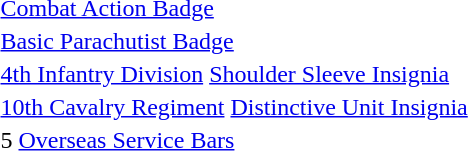<table>
<tr>
<td></td>
<td><a href='#'>Combat Action Badge</a></td>
</tr>
<tr>
<td></td>
<td><a href='#'>Basic Parachutist Badge</a></td>
</tr>
<tr>
<td></td>
<td><a href='#'>4th Infantry Division</a> <a href='#'>Shoulder Sleeve Insignia</a></td>
</tr>
<tr>
<td></td>
<td><a href='#'>10th Cavalry Regiment</a> <a href='#'>Distinctive Unit Insignia</a></td>
</tr>
<tr>
<td></td>
<td>5 <a href='#'>Overseas Service Bars</a></td>
</tr>
</table>
